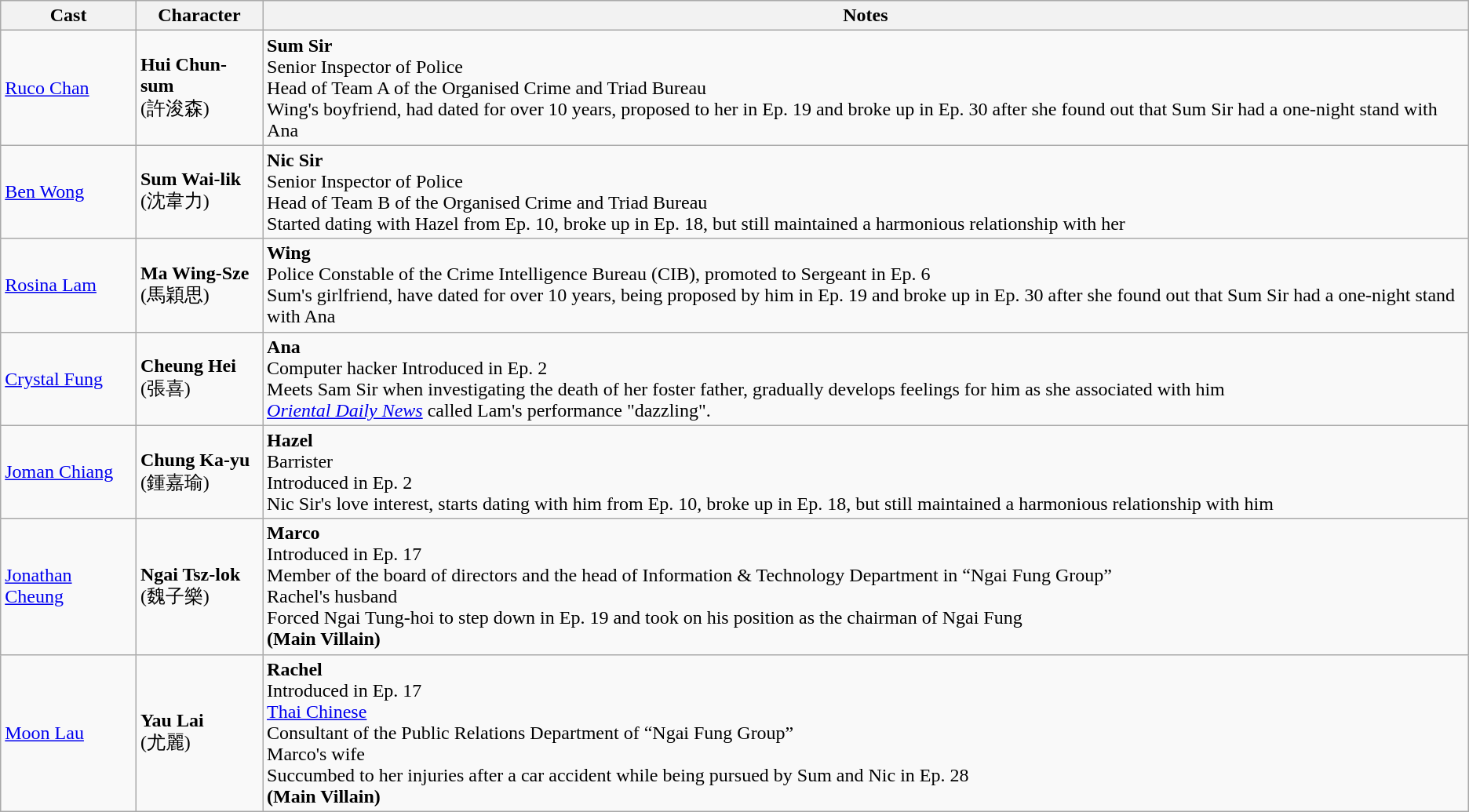<table class="wikitable sortable">
<tr>
<th>Cast</th>
<th>Character</th>
<th>Notes</th>
</tr>
<tr>
<td><a href='#'>Ruco Chan</a></td>
<td><strong> Hui Chun-sum </strong> <br> (許浚森)</td>
<td><strong> Sum Sir </strong> <br> Senior Inspector of Police <br> Head of Team A of the Organised Crime and Triad Bureau <br> Wing's boyfriend, had dated for over 10 years, proposed to her in Ep. 19 and broke up in Ep. 30 after she found out that Sum Sir had a one-night stand with Ana</td>
</tr>
<tr>
<td><a href='#'>Ben Wong</a></td>
<td><strong> Sum Wai-lik </strong> <br> (沈韋力)</td>
<td><strong> Nic Sir </strong> <br> Senior Inspector of Police <br> Head of Team B of the Organised Crime and Triad Bureau <br> Started dating with Hazel from Ep. 10, broke up in Ep. 18, but still maintained a harmonious relationship with her</td>
</tr>
<tr>
<td><a href='#'>Rosina Lam</a></td>
<td><strong> Ma Wing-Sze </strong> <br> (馬穎思)</td>
<td><strong> Wing </strong> <br> Police Constable of the Crime Intelligence Bureau (CIB), promoted to Sergeant in Ep. 6 <br> Sum's girlfriend, have dated for over 10 years, being proposed by him in Ep. 19 and broke up in Ep. 30 after she found out that Sum Sir had a one-night stand with Ana</td>
</tr>
<tr>
<td><a href='#'>Crystal Fung</a></td>
<td><strong> Cheung Hei </strong> <br> (張喜)</td>
<td><strong> Ana </strong> <br> Computer hacker Introduced in Ep. 2 <br> Meets Sam Sir when investigating the death of her foster father, gradually develops feelings for him as she associated with him <br><em><a href='#'>Oriental Daily News</a></em> called Lam's performance "dazzling".</td>
</tr>
<tr>
<td><a href='#'>Joman Chiang</a></td>
<td><strong> Chung Ka-yu </strong> <br> (鍾嘉瑜)</td>
<td><strong> Hazel </strong> <br> Barrister <br> Introduced in Ep. 2 <br> Nic Sir's love interest, starts dating with him from Ep. 10, broke up in Ep. 18, but still maintained a harmonious relationship with him</td>
</tr>
<tr>
<td><a href='#'>Jonathan Cheung</a></td>
<td><strong> Ngai Tsz-lok </strong> <br> (魏子樂)</td>
<td><strong> Marco </strong> <br> Introduced in Ep. 17 <br> Member of the board of directors and the head of Information & Technology Department in “Ngai Fung Group” <br> Rachel's husband <br> Forced Ngai Tung-hoi to step down in Ep. 19 and took on his position as the chairman of Ngai Fung <br>  <strong> (Main Villain) </strong></td>
</tr>
<tr>
<td><a href='#'>Moon Lau</a></td>
<td><strong> Yau Lai </strong> <br> (尤麗)</td>
<td><strong> Rachel </strong> <br> Introduced in Ep. 17 <br> <a href='#'>Thai Chinese</a> <br> Consultant of the Public Relations Department of “Ngai Fung Group” <br> Marco's wife <br> Succumbed to her injuries after a car accident while being pursued by Sum and Nic in Ep. 28 <br> <strong> (Main Villain) </strong></td>
</tr>
</table>
